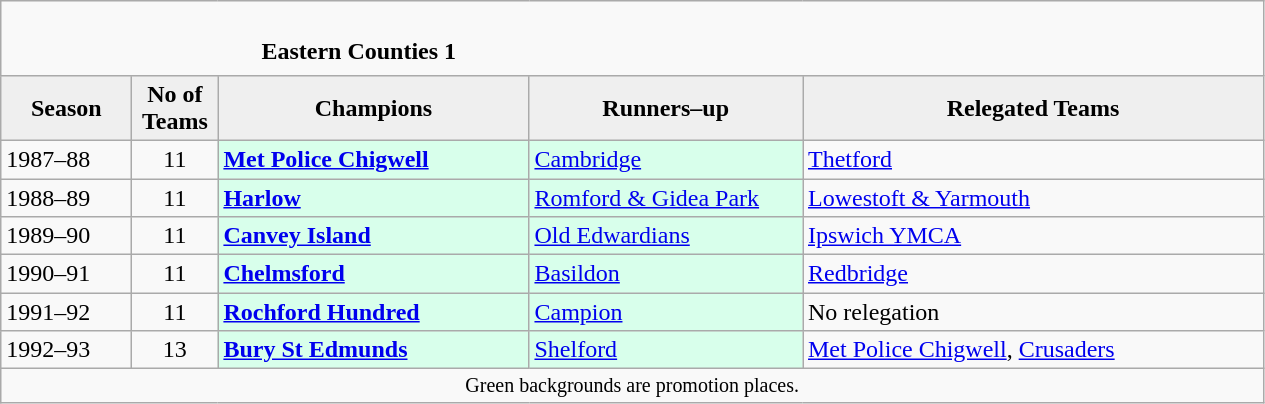<table class="wikitable" style="text-align: left;">
<tr>
<td colspan="11" cellpadding="0" cellspacing="0"><br><table border="0" style="width:100%;" cellpadding="0" cellspacing="0">
<tr>
<td style="width:20%; border:0;"></td>
<td style="border:0;"><strong>Eastern Counties 1</strong></td>
<td style="width:20%; border:0;"></td>
</tr>
</table>
</td>
</tr>
<tr>
<th style="background:#efefef; width:80px;">Season</th>
<th style="background:#efefef; width:50px;">No of Teams</th>
<th style="background:#efefef; width:200px;">Champions</th>
<th style="background:#efefef; width:175px;">Runners–up</th>
<th style="background:#efefef; width:300px;">Relegated Teams</th>
</tr>
<tr align=left>
<td>1987–88</td>
<td style="text-align: center;">11</td>
<td style="background:#d8ffeb;"><strong><a href='#'>Met Police Chigwell</a></strong></td>
<td style="background:#d8ffeb;"><a href='#'>Cambridge</a></td>
<td><a href='#'>Thetford</a></td>
</tr>
<tr>
<td>1988–89</td>
<td style="text-align: center;">11</td>
<td style="background:#d8ffeb;"><strong><a href='#'>Harlow</a></strong></td>
<td style="background:#d8ffeb;"><a href='#'>Romford & Gidea Park</a></td>
<td><a href='#'>Lowestoft & Yarmouth</a></td>
</tr>
<tr>
<td>1989–90</td>
<td style="text-align: center;">11</td>
<td style="background:#d8ffeb;"><strong><a href='#'>Canvey Island</a></strong></td>
<td style="background:#d8ffeb;"><a href='#'>Old Edwardians</a></td>
<td><a href='#'>Ipswich YMCA</a></td>
</tr>
<tr>
<td>1990–91</td>
<td style="text-align: center;">11</td>
<td style="background:#d8ffeb;"><strong><a href='#'>Chelmsford</a></strong></td>
<td style="background:#d8ffeb;"><a href='#'>Basildon</a></td>
<td><a href='#'>Redbridge</a></td>
</tr>
<tr>
<td>1991–92</td>
<td style="text-align: center;">11</td>
<td style="background:#d8ffeb;"><strong><a href='#'>Rochford Hundred</a></strong></td>
<td style="background:#d8ffeb;"><a href='#'>Campion</a></td>
<td>No relegation</td>
</tr>
<tr>
<td>1992–93</td>
<td style="text-align: center;">13</td>
<td style="background:#d8ffeb;"><strong><a href='#'>Bury St Edmunds</a></strong></td>
<td style="background:#d8ffeb;"><a href='#'>Shelford</a></td>
<td><a href='#'>Met Police Chigwell</a>, <a href='#'>Crusaders</a></td>
</tr>
<tr>
<td colspan="15"  style="border:0; font-size:smaller; text-align:center;">Green backgrounds are promotion places.</td>
</tr>
</table>
